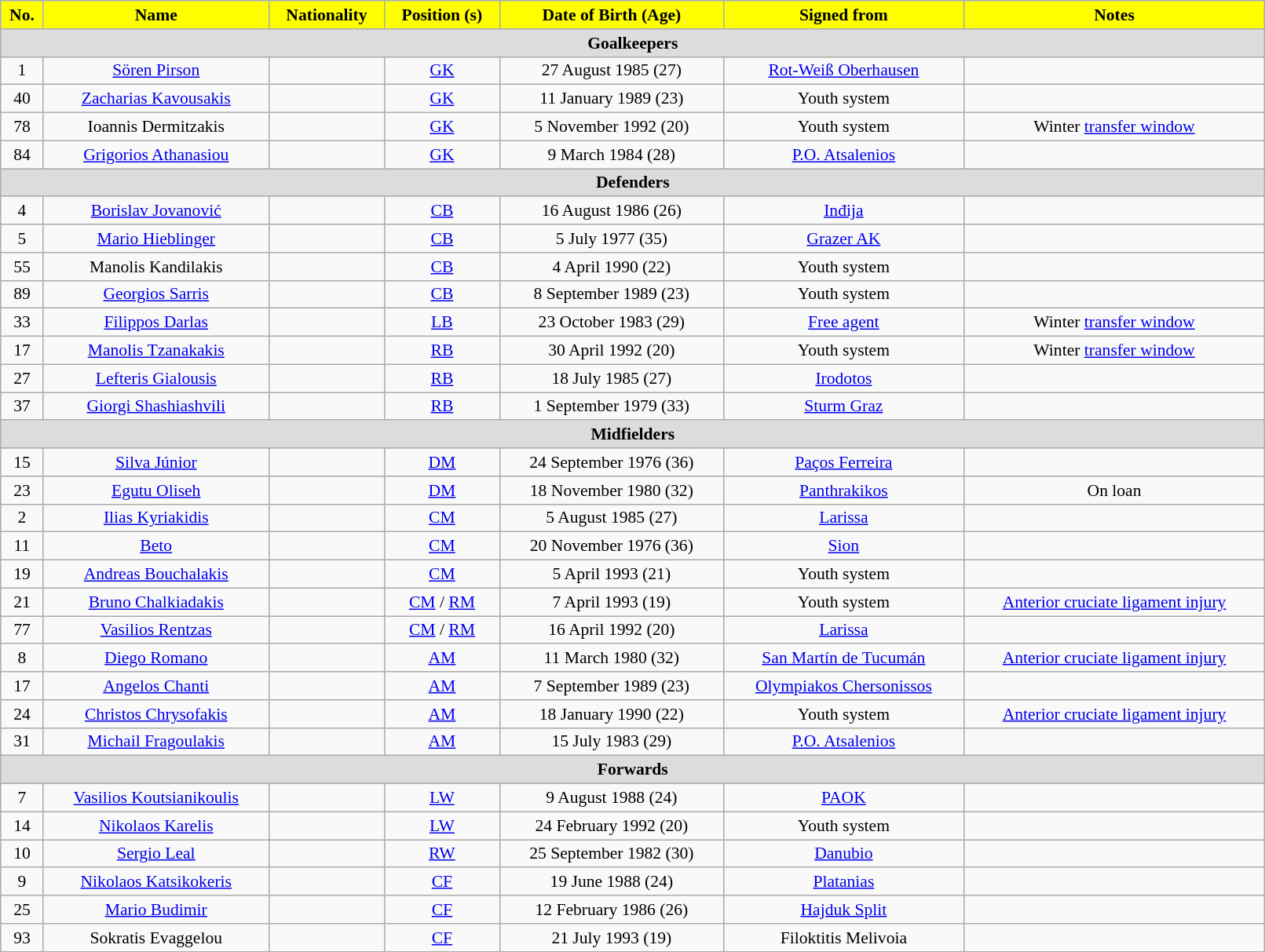<table class="wikitable" style="text-align:center; font-size:90%; width:85%;">
<tr>
<th style="background:yellow; color:black; text-align:center;">No.</th>
<th style="background:yellow; color:black; text-align:center;">Name</th>
<th style="background:yellow; color:black; text-align:center;">Nationality</th>
<th style="background:yellow; color:black; text-align:center;">Position (s)</th>
<th style="background:yellow; color:black; text-align:center;">Date of Birth (Age)</th>
<th style="background:yellow; color:black; text-align:center;">Signed from</th>
<th style="background:yellow; color:black; text-align:center;">Notes</th>
</tr>
<tr>
<th colspan="7" style="background:#dcdcdc; text-align:center;">Goalkeepers</th>
</tr>
<tr>
<td>1</td>
<td><a href='#'>Sören Pirson</a></td>
<td></td>
<td><a href='#'>GK</a></td>
<td>27 August 1985 (27)</td>
<td> <a href='#'>Rot-Weiß Oberhausen</a></td>
<td></td>
</tr>
<tr>
<td>40</td>
<td><a href='#'>Zacharias Kavousakis</a></td>
<td></td>
<td><a href='#'>GK</a></td>
<td>11 January 1989 (23)</td>
<td>Youth system</td>
<td></td>
</tr>
<tr>
<td>78</td>
<td>Ioannis Dermitzakis</td>
<td></td>
<td><a href='#'>GK</a></td>
<td>5 November 1992 (20)</td>
<td>Youth system</td>
<td>Winter <a href='#'>transfer window</a></td>
</tr>
<tr>
<td>84</td>
<td><a href='#'>Grigorios Athanasiou</a></td>
<td></td>
<td><a href='#'>GK</a></td>
<td>9 March 1984 (28)</td>
<td> <a href='#'>P.O. Atsalenios</a></td>
<td></td>
</tr>
<tr>
<th colspan="7" style="background:#dcdcdc; text-align:center;">Defenders</th>
</tr>
<tr>
<td>4</td>
<td><a href='#'>Borislav Jovanović</a></td>
<td></td>
<td><a href='#'>CB</a></td>
<td>16 August 1986 (26)</td>
<td> <a href='#'>Inđija</a></td>
<td></td>
</tr>
<tr>
<td>5</td>
<td><a href='#'>Mario Hieblinger</a></td>
<td></td>
<td><a href='#'>CB</a></td>
<td>5 July 1977 (35)</td>
<td> <a href='#'>Grazer AK</a></td>
<td></td>
</tr>
<tr>
<td>55</td>
<td>Manolis Kandilakis</td>
<td></td>
<td><a href='#'>CB</a></td>
<td>4 April 1990 (22)</td>
<td>Youth system</td>
<td></td>
</tr>
<tr>
<td>89</td>
<td><a href='#'>Georgios Sarris</a></td>
<td></td>
<td><a href='#'>CB</a></td>
<td>8 September 1989 (23)</td>
<td>Youth system</td>
<td></td>
</tr>
<tr>
<td>33</td>
<td><a href='#'>Filippos Darlas</a></td>
<td></td>
<td><a href='#'>LB</a></td>
<td>23 October 1983 (29)</td>
<td><a href='#'>Free agent</a></td>
<td>Winter <a href='#'>transfer window</a></td>
</tr>
<tr>
<td>17</td>
<td><a href='#'>Manolis Tzanakakis</a></td>
<td></td>
<td><a href='#'>RB</a></td>
<td>30 April 1992 (20)</td>
<td>Youth system</td>
<td>Winter <a href='#'>transfer window</a></td>
</tr>
<tr>
<td>27</td>
<td><a href='#'>Lefteris Gialousis</a></td>
<td></td>
<td><a href='#'>RB</a></td>
<td>18 July 1985 (27)</td>
<td> <a href='#'>Irodotos</a></td>
<td></td>
</tr>
<tr>
<td>37</td>
<td><a href='#'>Giorgi Shashiashvili</a></td>
<td></td>
<td><a href='#'>RB</a></td>
<td>1 September 1979 (33)</td>
<td> <a href='#'>Sturm Graz</a></td>
<td></td>
</tr>
<tr>
<th colspan="7" style="background:#dcdcdc; text-align:center;">Midfielders</th>
</tr>
<tr>
<td>15</td>
<td><a href='#'>Silva Júnior</a></td>
<td></td>
<td><a href='#'>DM</a></td>
<td>24 September 1976 (36)</td>
<td> <a href='#'>Paços Ferreira</a></td>
<td></td>
</tr>
<tr>
<td>23</td>
<td><a href='#'>Egutu Oliseh</a></td>
<td> </td>
<td><a href='#'>DM</a></td>
<td>18 November 1980 (32)</td>
<td> <a href='#'>Panthrakikos</a></td>
<td>On loan</td>
</tr>
<tr>
<td>2</td>
<td><a href='#'>Ilias Kyriakidis</a></td>
<td></td>
<td><a href='#'>CM</a></td>
<td>5 August 1985 (27)</td>
<td> <a href='#'>Larissa</a></td>
<td></td>
</tr>
<tr>
<td>11</td>
<td><a href='#'>Beto</a></td>
<td> </td>
<td><a href='#'>CM</a></td>
<td>20 November 1976 (36)</td>
<td> <a href='#'>Sion</a></td>
<td></td>
</tr>
<tr>
<td>19</td>
<td><a href='#'>Andreas Bouchalakis</a></td>
<td></td>
<td><a href='#'>CM</a></td>
<td>5 April 1993 (21)</td>
<td>Youth system</td>
<td></td>
</tr>
<tr>
<td>21</td>
<td><a href='#'>Bruno Chalkiadakis</a></td>
<td> </td>
<td><a href='#'>CM</a> / <a href='#'>RM</a></td>
<td>7 April 1993 (19)</td>
<td>Youth system</td>
<td><a href='#'>Anterior cruciate ligament injury</a> </td>
</tr>
<tr>
<td>77</td>
<td><a href='#'>Vasilios Rentzas</a></td>
<td></td>
<td><a href='#'>CM</a> / <a href='#'>RM</a></td>
<td>16 April 1992 (20)</td>
<td> <a href='#'>Larissa</a></td>
<td></td>
</tr>
<tr>
<td>8</td>
<td><a href='#'>Diego Romano</a></td>
<td></td>
<td><a href='#'>AM</a></td>
<td>11 March 1980 (32)</td>
<td> <a href='#'>San Martín de Tucumán</a></td>
<td><a href='#'>Anterior cruciate ligament injury</a> </td>
</tr>
<tr>
<td>17</td>
<td><a href='#'>Angelos Chanti</a></td>
<td></td>
<td><a href='#'>AM</a></td>
<td>7 September 1989 (23)</td>
<td> <a href='#'>Olympiakos Chersonissos</a></td>
<td></td>
</tr>
<tr>
<td>24</td>
<td><a href='#'>Christos Chrysofakis</a></td>
<td></td>
<td><a href='#'>AM</a></td>
<td>18 January 1990 (22)</td>
<td>Youth system</td>
<td><a href='#'>Anterior cruciate ligament injury</a> </td>
</tr>
<tr>
<td>31</td>
<td><a href='#'>Michail Fragoulakis</a></td>
<td></td>
<td><a href='#'>AM</a></td>
<td>15 July 1983 (29)</td>
<td> <a href='#'>P.O. Atsalenios</a></td>
<td></td>
</tr>
<tr>
<th colspan="7" style="background:#dcdcdc; text-align:center;">Forwards</th>
</tr>
<tr>
<td>7</td>
<td><a href='#'>Vasilios Koutsianikoulis</a></td>
<td></td>
<td><a href='#'>LW</a></td>
<td>9 August 1988 (24)</td>
<td> <a href='#'>PAOK</a></td>
<td></td>
</tr>
<tr>
<td>14</td>
<td><a href='#'>Nikolaos Karelis</a></td>
<td></td>
<td><a href='#'>LW</a></td>
<td>24 February 1992 (20)</td>
<td>Youth system</td>
<td></td>
</tr>
<tr>
<td>10</td>
<td><a href='#'>Sergio Leal</a></td>
<td></td>
<td><a href='#'>RW</a></td>
<td>25 September 1982 (30)</td>
<td> <a href='#'>Danubio</a></td>
<td></td>
</tr>
<tr>
<td>9</td>
<td><a href='#'>Nikolaos Katsikokeris</a></td>
<td></td>
<td><a href='#'>CF</a></td>
<td>19 June 1988 (24)</td>
<td> <a href='#'>Platanias</a></td>
<td></td>
</tr>
<tr>
<td>25</td>
<td><a href='#'>Mario Budimir</a></td>
<td></td>
<td><a href='#'>CF</a></td>
<td>12 February 1986 (26)</td>
<td> <a href='#'>Hajduk Split</a></td>
<td></td>
</tr>
<tr>
<td>93</td>
<td>Sokratis Evaggelou</td>
<td></td>
<td><a href='#'>CF</a></td>
<td>21 July 1993 (19)</td>
<td> Filoktitis Melivoia</td>
<td></td>
</tr>
</table>
